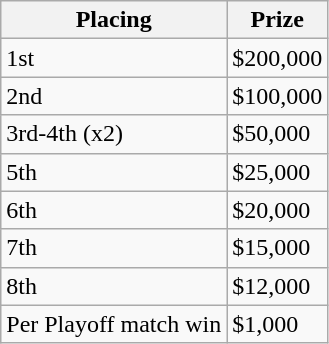<table class="wikitable">
<tr>
<th>Placing</th>
<th>Prize</th>
</tr>
<tr>
<td>1st</td>
<td>$200,000</td>
</tr>
<tr>
<td>2nd</td>
<td>$100,000</td>
</tr>
<tr>
<td>3rd-4th (x2)</td>
<td>$50,000</td>
</tr>
<tr>
<td>5th</td>
<td>$25,000</td>
</tr>
<tr>
<td>6th</td>
<td>$20,000</td>
</tr>
<tr>
<td>7th</td>
<td>$15,000</td>
</tr>
<tr>
<td>8th</td>
<td>$12,000</td>
</tr>
<tr>
<td>Per Playoff match win</td>
<td>$1,000</td>
</tr>
</table>
